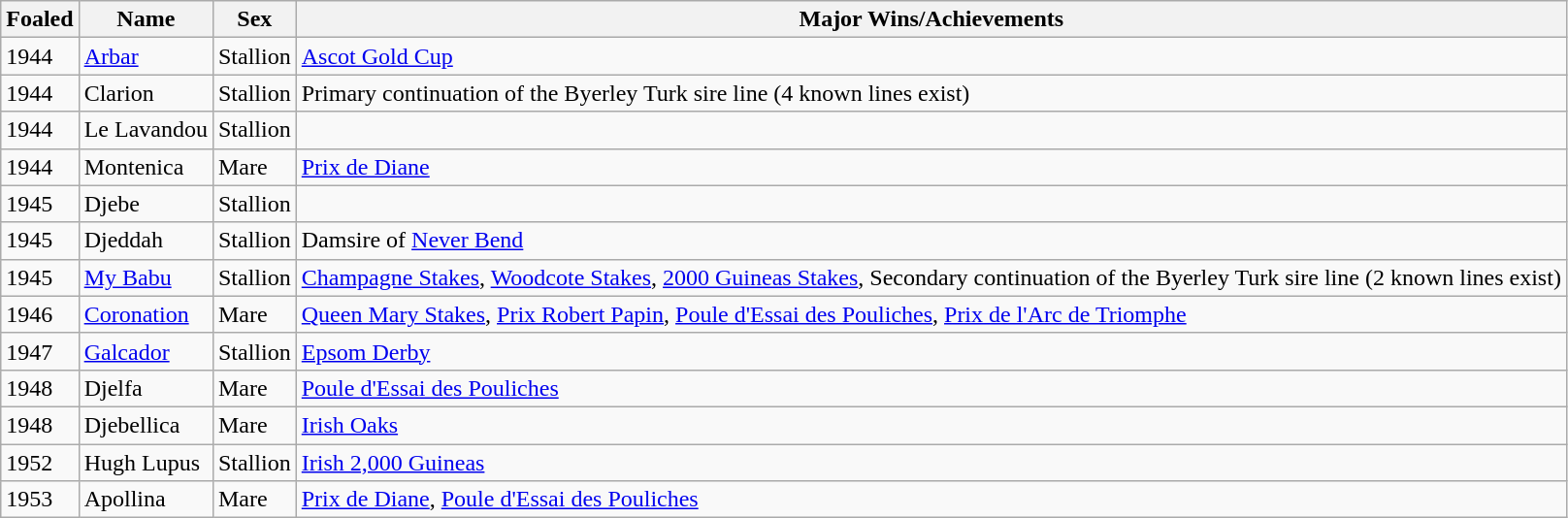<table class="wikitable">
<tr>
<th>Foaled</th>
<th>Name</th>
<th>Sex</th>
<th>Major Wins/Achievements</th>
</tr>
<tr>
<td>1944</td>
<td><a href='#'>Arbar</a></td>
<td>Stallion</td>
<td><a href='#'>Ascot Gold Cup</a></td>
</tr>
<tr>
<td>1944</td>
<td>Clarion</td>
<td>Stallion</td>
<td>Primary continuation of the Byerley Turk sire line (4 known lines exist)</td>
</tr>
<tr>
<td>1944</td>
<td>Le Lavandou</td>
<td>Stallion</td>
<td></td>
</tr>
<tr>
<td>1944</td>
<td>Montenica</td>
<td>Mare</td>
<td><a href='#'>Prix de Diane</a></td>
</tr>
<tr>
<td>1945</td>
<td>Djebe</td>
<td>Stallion</td>
<td></td>
</tr>
<tr>
<td>1945</td>
<td>Djeddah</td>
<td>Stallion</td>
<td>Damsire of <a href='#'>Never Bend</a></td>
</tr>
<tr>
<td>1945</td>
<td><a href='#'>My Babu</a></td>
<td>Stallion</td>
<td><a href='#'>Champagne Stakes</a>, <a href='#'>Woodcote Stakes</a>, <a href='#'>2000 Guineas Stakes</a>, Secondary continuation of the Byerley Turk sire line (2 known lines exist)</td>
</tr>
<tr>
<td>1946</td>
<td><a href='#'>Coronation</a></td>
<td>Mare</td>
<td><a href='#'>Queen Mary Stakes</a>, <a href='#'>Prix Robert Papin</a>, <a href='#'>Poule d'Essai des Pouliches</a>, <a href='#'>Prix de l'Arc de Triomphe</a></td>
</tr>
<tr>
<td>1947</td>
<td><a href='#'>Galcador</a></td>
<td>Stallion</td>
<td><a href='#'>Epsom Derby</a></td>
</tr>
<tr>
<td>1948</td>
<td>Djelfa</td>
<td>Mare</td>
<td><a href='#'>Poule d'Essai des Pouliches</a></td>
</tr>
<tr>
<td>1948</td>
<td>Djebellica</td>
<td>Mare</td>
<td><a href='#'>Irish Oaks</a></td>
</tr>
<tr>
<td>1952</td>
<td>Hugh Lupus</td>
<td>Stallion</td>
<td><a href='#'>Irish 2,000 Guineas</a></td>
</tr>
<tr>
<td>1953</td>
<td>Apollina</td>
<td>Mare</td>
<td><a href='#'>Prix de Diane</a>, <a href='#'>Poule d'Essai des Pouliches</a></td>
</tr>
</table>
